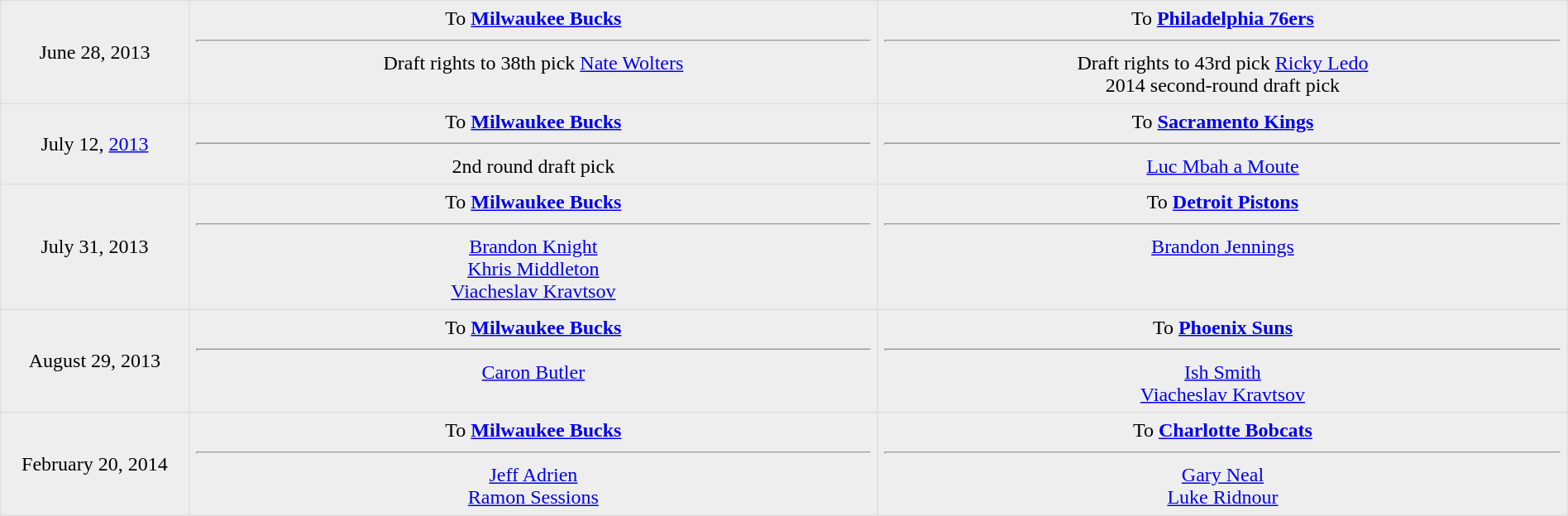<table border=1 style="border-collapse:collapse; text-align: center; width: 100%" bordercolor="#DFDFDF"  cellpadding="5">
<tr bgcolor="eeeeee">
<td style="width:12%">June 28, 2013</td>
<td style="width:44%" valign="top">To <strong><a href='#'>Milwaukee Bucks</a></strong><hr>Draft rights to 38th pick <a href='#'>Nate Wolters</a></td>
<td style="width:44%" valign="top">To <strong><a href='#'>Philadelphia 76ers</a></strong><hr>Draft rights to 43rd pick <a href='#'>Ricky Ledo</a><br>2014 second-round draft pick</td>
</tr>
<tr bgcolor="eeeeee">
<td style="width:12%">July 12, <a href='#'>2013</a></td>
<td style="width:44; vertical-align:top;">To <strong><a href='#'>Milwaukee Bucks</a></strong><hr>2nd round draft pick</td>
<td style="width:44; vertical-align:top;">To <strong><a href='#'>Sacramento Kings</a></strong><hr><a href='#'>Luc Mbah a Moute</a></td>
</tr>
<tr bgcolor="eeeeee">
<td style="width:12%">July 31, 2013</td>
<td style="width:44%" valign="top">To <strong><a href='#'>Milwaukee Bucks</a></strong><hr><a href='#'>Brandon Knight</a><br><a href='#'>Khris Middleton</a><br><a href='#'>Viacheslav Kravtsov</a></td>
<td style="width:44%" valign="top">To <strong><a href='#'>Detroit Pistons</a></strong><hr><a href='#'>Brandon Jennings</a></td>
</tr>
<tr bgcolor="eeeeee">
<td style="width:12%">August 29, 2013</td>
<td style="width:44%" valign="top">To <strong><a href='#'>Milwaukee Bucks</a></strong><hr><a href='#'>Caron Butler</a></td>
<td style="width:44%" valign="top">To <strong><a href='#'>Phoenix Suns</a></strong><hr><a href='#'>Ish Smith</a><br><a href='#'>Viacheslav Kravtsov</a></td>
</tr>
<tr bgcolor="eeeeee">
<td style="width:12%">February 20, 2014</td>
<td style="width:44%" valign="top">To <strong><a href='#'>Milwaukee Bucks</a></strong><hr><a href='#'>Jeff Adrien</a><br><a href='#'>Ramon Sessions</a></td>
<td style="width:44%" valign="top">To <strong><a href='#'>Charlotte Bobcats</a></strong><hr><a href='#'>Gary Neal</a><br><a href='#'>Luke Ridnour</a></td>
</tr>
</table>
